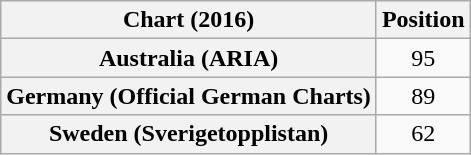<table class="wikitable sortable plainrowheaders" style="text-align:center">
<tr>
<th scope="col">Chart (2016)</th>
<th scope="col">Position</th>
</tr>
<tr>
<th scope="row">Australia (ARIA)</th>
<td>95</td>
</tr>
<tr>
<th scope="row">Germany (Official German Charts)</th>
<td>89</td>
</tr>
<tr>
<th scope="row">Sweden (Sverigetopplistan)</th>
<td>62</td>
</tr>
</table>
